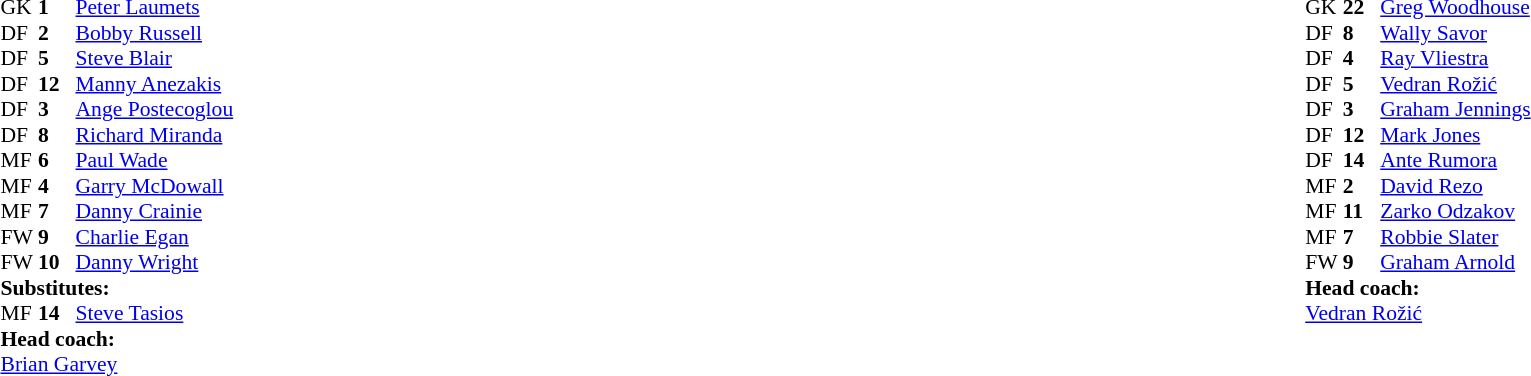<table width="100%">
<tr>
<td valign="top" width="40%"><br><table style="font-size:90%" cellspacing="0" cellpadding="0">
<tr>
<th width=25></th>
<th width=25></th>
</tr>
<tr>
<td>GK</td>
<td><strong>1</strong></td>
<td> <a href='#'>Peter Laumets</a></td>
</tr>
<tr>
<td>DF</td>
<td><strong>2</strong></td>
<td> <a href='#'>Bobby Russell</a></td>
</tr>
<tr>
<td>DF</td>
<td><strong>5</strong></td>
<td> <a href='#'>Steve Blair</a></td>
</tr>
<tr>
<td>DF</td>
<td><strong>12</strong></td>
<td> <a href='#'>Manny Anezakis</a></td>
</tr>
<tr>
<td>DF</td>
<td><strong>3</strong></td>
<td> <a href='#'>Ange Postecoglou</a></td>
</tr>
<tr>
<td>DF</td>
<td><strong>8</strong></td>
<td> <a href='#'>Richard Miranda</a></td>
<td></td>
<td></td>
</tr>
<tr>
<td>MF</td>
<td><strong>6</strong></td>
<td> <a href='#'>Paul Wade</a></td>
</tr>
<tr>
<td>MF</td>
<td><strong>4</strong></td>
<td> <a href='#'>Garry McDowall</a></td>
</tr>
<tr>
<td>MF</td>
<td><strong>7</strong></td>
<td> <a href='#'>Danny Crainie</a></td>
</tr>
<tr>
<td>FW</td>
<td><strong>9</strong></td>
<td> <a href='#'>Charlie Egan</a></td>
</tr>
<tr>
<td>FW</td>
<td><strong>10</strong></td>
<td> <a href='#'>Danny Wright</a></td>
</tr>
<tr>
<td colspan=3><strong>Substitutes:</strong></td>
</tr>
<tr>
<td>MF</td>
<td><strong>14</strong></td>
<td> <a href='#'>Steve Tasios</a></td>
<td></td>
<td></td>
</tr>
<tr>
<td colspan=3><strong>Head coach:</strong></td>
</tr>
<tr>
<td colspan=3> <a href='#'>Brian Garvey</a></td>
</tr>
</table>
</td>
<td valign="top"></td>
<td valign="top" width="50%"><br><table style="font-size:90%; margin:auto" cellspacing="0" cellpadding="0">
<tr>
<th width=25></th>
<th width=25></th>
</tr>
<tr>
<td>GK</td>
<td><strong>22</strong></td>
<td> <a href='#'>Greg Woodhouse</a></td>
</tr>
<tr>
<td>DF</td>
<td><strong>8</strong></td>
<td> <a href='#'>Wally Savor</a></td>
</tr>
<tr>
<td>DF</td>
<td><strong>4</strong></td>
<td> <a href='#'>Ray Vliestra</a></td>
</tr>
<tr>
<td>DF</td>
<td><strong>5</strong></td>
<td> <a href='#'>Vedran Rožić</a></td>
</tr>
<tr>
<td>DF</td>
<td><strong>3</strong></td>
<td> <a href='#'>Graham Jennings</a></td>
</tr>
<tr>
<td>DF</td>
<td><strong>12</strong></td>
<td> <a href='#'>Mark Jones</a></td>
</tr>
<tr>
<td>DF</td>
<td><strong>14</strong></td>
<td> <a href='#'>Ante Rumora</a></td>
</tr>
<tr>
<td>MF</td>
<td><strong>2</strong></td>
<td> <a href='#'>David Rezo</a></td>
</tr>
<tr>
<td>MF</td>
<td><strong>11</strong></td>
<td> <a href='#'>Zarko Odzakov</a></td>
</tr>
<tr>
<td>MF</td>
<td><strong>7</strong></td>
<td> <a href='#'>Robbie Slater</a></td>
</tr>
<tr>
<td>FW</td>
<td><strong>9</strong></td>
<td> <a href='#'>Graham Arnold</a></td>
</tr>
<tr>
<td colspan=3><strong>Head coach:</strong></td>
</tr>
<tr>
<td colspan=3> <a href='#'>Vedran Rožić</a></td>
</tr>
</table>
</td>
</tr>
</table>
